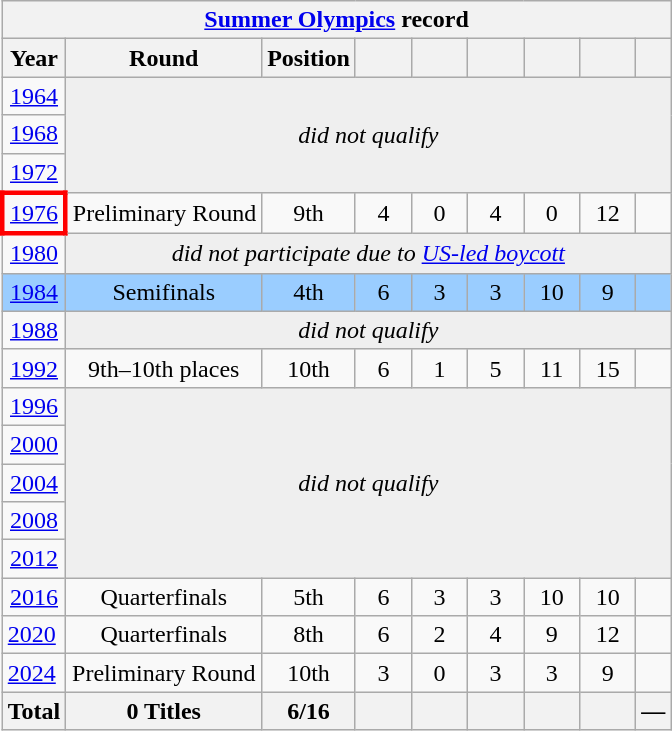<table class="wikitable" style="text-align: center;">
<tr>
<th colspan=9><a href='#'>Summer Olympics</a> record</th>
</tr>
<tr>
<th>Year</th>
<th>Round</th>
<th>Position</th>
<th width=30></th>
<th width=30></th>
<th width=30></th>
<th width=30></th>
<th width=30></th>
<th></th>
</tr>
<tr>
<td> <a href='#'>1964</a></td>
<td colspan=8 rowspan=3 bgcolor=#EFEFEF><em>did not qualify</em></td>
</tr>
<tr>
<td> <a href='#'>1968</a></td>
</tr>
<tr>
<td> <a href='#'>1972</a></td>
</tr>
<tr>
<td style="border:3px solid red"> <a href='#'>1976</a></td>
<td>Preliminary Round</td>
<td>9th</td>
<td>4</td>
<td>0</td>
<td>4</td>
<td>0</td>
<td>12</td>
<td></td>
</tr>
<tr>
<td> <a href='#'>1980</a></td>
<td colspan=8 bgcolor=#EFEFEF><em>did not participate due to <a href='#'>US-led boycott</a></em></td>
</tr>
<tr style="background:#9acdff;">
<td> <a href='#'>1984</a></td>
<td>Semifinals</td>
<td>4th</td>
<td>6</td>
<td>3</td>
<td>3</td>
<td>10</td>
<td>9</td>
<td></td>
</tr>
<tr>
<td> <a href='#'>1988</a></td>
<td colspan=8 bgcolor=#EFEFEF><em>did not qualify</em></td>
</tr>
<tr>
<td> <a href='#'>1992</a></td>
<td>9th–10th places</td>
<td>10th</td>
<td>6</td>
<td>1</td>
<td>5</td>
<td>11</td>
<td>15</td>
<td></td>
</tr>
<tr>
<td> <a href='#'>1996</a></td>
<td colspan=8 rowspan=5 bgcolor=#EFEFEF><em>did not qualify</em></td>
</tr>
<tr>
<td> <a href='#'>2000</a></td>
</tr>
<tr>
<td> <a href='#'>2004</a></td>
</tr>
<tr>
<td> <a href='#'>2008</a></td>
</tr>
<tr>
<td> <a href='#'>2012</a></td>
</tr>
<tr>
<td> <a href='#'>2016</a></td>
<td>Quarterfinals</td>
<td>5th</td>
<td>6</td>
<td>3</td>
<td>3</td>
<td>10</td>
<td>10</td>
<td></td>
</tr>
<tr>
<td align=left> <a href='#'>2020</a></td>
<td>Quarterfinals</td>
<td>8th</td>
<td>6</td>
<td>2</td>
<td>4</td>
<td>9</td>
<td>12</td>
<td></td>
</tr>
<tr>
<td align=left> <a href='#'>2024</a></td>
<td>Preliminary Round</td>
<td>10th</td>
<td>3</td>
<td>0</td>
<td>3</td>
<td>3</td>
<td>9</td>
<td></td>
</tr>
<tr>
<th>Total</th>
<th>0 Titles</th>
<th>6/16</th>
<th></th>
<th></th>
<th></th>
<th></th>
<th></th>
<th>—</th>
</tr>
</table>
